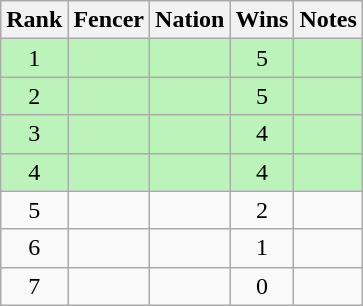<table class="wikitable sortable" style="text-align:center">
<tr>
<th>Rank</th>
<th>Fencer</th>
<th>Nation</th>
<th>Wins</th>
<th>Notes</th>
</tr>
<tr bgcolor=bbf3bb>
<td>1</td>
<td align=left></td>
<td align=left></td>
<td>5</td>
<td></td>
</tr>
<tr bgcolor=bbf3bb>
<td>2</td>
<td align=left></td>
<td align=left></td>
<td>5</td>
<td></td>
</tr>
<tr bgcolor=bbf3bb>
<td>3</td>
<td align=left></td>
<td align=left></td>
<td>4</td>
<td></td>
</tr>
<tr bgcolor=bbf3bb>
<td>4</td>
<td align=left></td>
<td align=left></td>
<td>4</td>
<td></td>
</tr>
<tr>
<td>5</td>
<td align=left></td>
<td align=left></td>
<td>2</td>
<td></td>
</tr>
<tr>
<td>6</td>
<td align=left></td>
<td align=left></td>
<td>1</td>
<td></td>
</tr>
<tr>
<td>7</td>
<td align=left></td>
<td align=left></td>
<td>0</td>
<td></td>
</tr>
</table>
